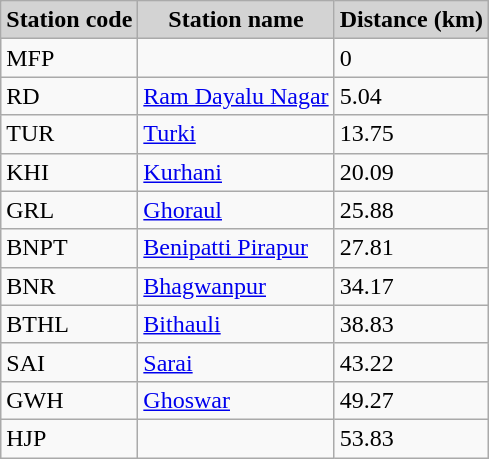<table class="wikitable">
<tr>
<th style="background-color: lightgray">Station code</th>
<th style="background-color: lightgray">Station name</th>
<th style="background-color: lightgray">Distance (km)</th>
</tr>
<tr>
<td valign="top">MFP</td>
<td valign="top"></td>
<td valign="top">0</td>
</tr>
<tr>
<td valign="top">RD</td>
<td valign="top"><a href='#'>Ram Dayalu Nagar</a></td>
<td valign="top">5.04</td>
</tr>
<tr>
<td valign="top">TUR</td>
<td valign="top"><a href='#'>Turki</a></td>
<td valign="top">13.75</td>
</tr>
<tr>
<td valign="top">KHI</td>
<td valign="top"><a href='#'>Kurhani</a></td>
<td valign="top">20.09</td>
</tr>
<tr>
<td valign="top">GRL</td>
<td valign="top"><a href='#'>Ghoraul</a></td>
<td valign="top">25.88</td>
</tr>
<tr>
<td valign="top">BNPT</td>
<td valign="top"><a href='#'>Benipatti Pirapur</a></td>
<td valign="top">27.81</td>
</tr>
<tr>
<td valign="top">BNR</td>
<td valign="top"><a href='#'>Bhagwanpur</a></td>
<td valign="top">34.17</td>
</tr>
<tr>
<td valign="top">BTHL</td>
<td valign="top"><a href='#'>Bithauli</a></td>
<td valign="top">38.83</td>
</tr>
<tr>
<td valign="top">SAI</td>
<td valign="top"><a href='#'>Sarai</a></td>
<td valign="top">43.22</td>
</tr>
<tr>
<td valign="top">GWH</td>
<td valign="top"><a href='#'>Ghoswar</a></td>
<td valign="top">49.27</td>
</tr>
<tr>
<td valign="top">HJP</td>
<td valign="top"></td>
<td valign="top">53.83</td>
</tr>
</table>
